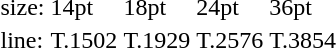<table style="margin-left:40px;">
<tr>
<td>size:</td>
<td>14pt</td>
<td>18pt</td>
<td>24pt</td>
<td>36pt</td>
</tr>
<tr>
<td>line:</td>
<td>T.1502</td>
<td>T.1929</td>
<td>T.2576</td>
<td>T.3854</td>
</tr>
</table>
